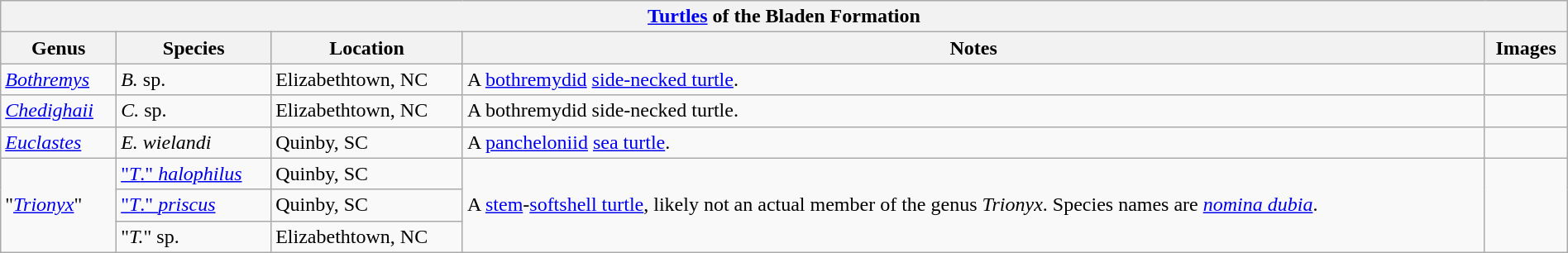<table class="wikitable" width="100%" align="center">
<tr>
<th colspan="7" align="center"><strong><a href='#'>Turtles</a> of the Bladen Formation</strong></th>
</tr>
<tr>
<th>Genus</th>
<th>Species</th>
<th>Location</th>
<th>Notes</th>
<th>Images</th>
</tr>
<tr>
<td><em><a href='#'>Bothremys</a></em></td>
<td><em>B.</em> sp.</td>
<td>Elizabethtown, NC</td>
<td>A <a href='#'>bothremydid</a> <a href='#'>side-necked turtle</a>.</td>
<td></td>
</tr>
<tr>
<td><em><a href='#'>Chedighaii</a></em></td>
<td><em>C.</em> sp.</td>
<td>Elizabethtown, NC</td>
<td>A bothremydid side-necked turtle.</td>
<td></td>
</tr>
<tr>
<td><em><a href='#'>Euclastes</a></em></td>
<td><em>E. wielandi</em></td>
<td>Quinby, SC</td>
<td>A <a href='#'>pancheloniid</a> <a href='#'>sea turtle</a>.</td>
<td></td>
</tr>
<tr>
<td rowspan="3">"<em><a href='#'>Trionyx</a></em>"</td>
<td><a href='#'>"<em>T</em>." <em>halophilus</em></a></td>
<td>Quinby, SC</td>
<td rowspan="3">A <a href='#'>stem</a>-<a href='#'>softshell turtle</a>, likely not an actual member of the genus <em>Trionyx</em>. Species names are <em><a href='#'>nomina dubia</a></em>.</td>
<td rowspan="3"></td>
</tr>
<tr>
<td><a href='#'>"<em>T</em>." <em>priscus</em></a></td>
<td>Quinby, SC</td>
</tr>
<tr>
<td>"<em>T.</em>" sp.</td>
<td>Elizabethtown, NC</td>
</tr>
</table>
